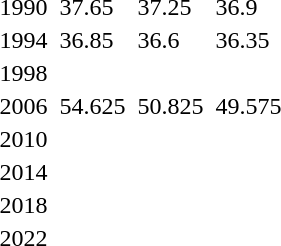<table>
<tr>
<td>1990</td>
<td></td>
<td>37.65</td>
<td></td>
<td>37.25</td>
<td></td>
<td>36.9</td>
</tr>
<tr>
<td>1994</td>
<td></td>
<td>36.85</td>
<td></td>
<td>36.6</td>
<td><br></td>
<td>36.35</td>
</tr>
<tr>
<td>1998</td>
<td></td>
<td></td>
<td></td>
<td></td>
<td></td>
<td></td>
</tr>
<tr>
<td>2006</td>
<td></td>
<td>54.625</td>
<td></td>
<td>50.825</td>
<td></td>
<td>49.575</td>
</tr>
<tr>
<td>2010<br></td>
<td></td>
<td></td>
<td></td>
<td></td>
<td></td>
<td></td>
</tr>
<tr>
<td>2014<br></td>
<td></td>
<td></td>
<td></td>
<td></td>
<td></td>
<td></td>
</tr>
<tr>
<td>2018<br></td>
<td></td>
<td></td>
<td></td>
<td></td>
<td></td>
<td></td>
</tr>
<tr>
<td>2022<br></td>
<td></td>
<td></td>
<td></td>
<td></td>
<td></td>
<td></td>
</tr>
</table>
